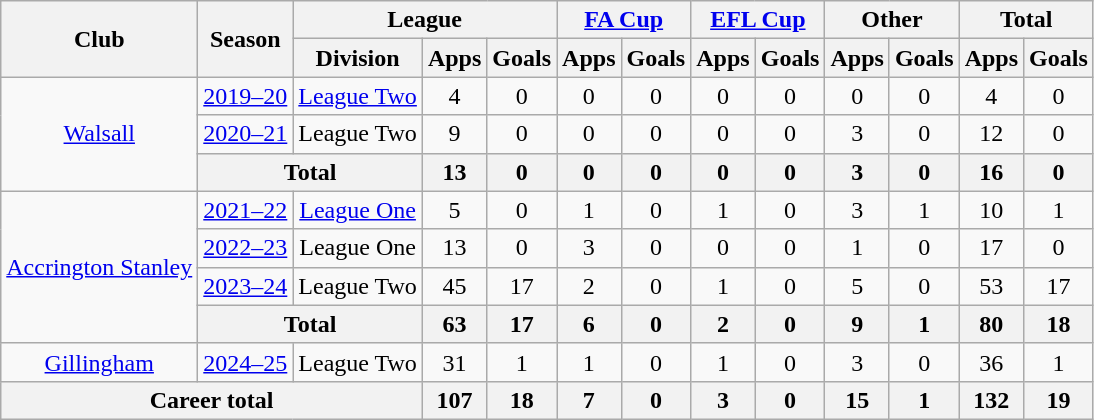<table class=wikitable style="text-align: center">
<tr>
<th rowspan=2>Club</th>
<th rowspan=2>Season</th>
<th colspan=3>League</th>
<th colspan=2><a href='#'>FA Cup</a></th>
<th colspan=2><a href='#'>EFL Cup</a></th>
<th colspan=2>Other</th>
<th colspan=2>Total</th>
</tr>
<tr>
<th>Division</th>
<th>Apps</th>
<th>Goals</th>
<th>Apps</th>
<th>Goals</th>
<th>Apps</th>
<th>Goals</th>
<th>Apps</th>
<th>Goals</th>
<th>Apps</th>
<th>Goals</th>
</tr>
<tr>
<td rowspan=3><a href='#'>Walsall</a></td>
<td><a href='#'>2019–20</a></td>
<td><a href='#'>League Two</a></td>
<td>4</td>
<td>0</td>
<td>0</td>
<td>0</td>
<td>0</td>
<td>0</td>
<td>0</td>
<td>0</td>
<td>4</td>
<td>0</td>
</tr>
<tr>
<td><a href='#'>2020–21</a></td>
<td>League Two</td>
<td>9</td>
<td>0</td>
<td>0</td>
<td>0</td>
<td>0</td>
<td>0</td>
<td>3</td>
<td>0</td>
<td>12</td>
<td>0</td>
</tr>
<tr>
<th colspan=2>Total</th>
<th>13</th>
<th>0</th>
<th>0</th>
<th>0</th>
<th>0</th>
<th>0</th>
<th>3</th>
<th>0</th>
<th>16</th>
<th>0</th>
</tr>
<tr>
<td rowspan=4><a href='#'>Accrington Stanley</a></td>
<td><a href='#'>2021–22</a></td>
<td><a href='#'>League One</a></td>
<td>5</td>
<td>0</td>
<td>1</td>
<td>0</td>
<td>1</td>
<td>0</td>
<td>3</td>
<td>1</td>
<td>10</td>
<td>1</td>
</tr>
<tr>
<td><a href='#'>2022–23</a></td>
<td>League One</td>
<td>13</td>
<td>0</td>
<td>3</td>
<td>0</td>
<td>0</td>
<td>0</td>
<td>1</td>
<td>0</td>
<td>17</td>
<td>0</td>
</tr>
<tr>
<td><a href='#'>2023–24</a></td>
<td>League Two</td>
<td>45</td>
<td>17</td>
<td>2</td>
<td>0</td>
<td>1</td>
<td>0</td>
<td>5</td>
<td>0</td>
<td>53</td>
<td>17</td>
</tr>
<tr>
<th colspan=2>Total</th>
<th>63</th>
<th>17</th>
<th>6</th>
<th>0</th>
<th>2</th>
<th>0</th>
<th>9</th>
<th>1</th>
<th>80</th>
<th>18</th>
</tr>
<tr>
<td><a href='#'>Gillingham</a></td>
<td><a href='#'>2024–25</a></td>
<td>League Two</td>
<td>31</td>
<td>1</td>
<td>1</td>
<td>0</td>
<td>1</td>
<td>0</td>
<td>3</td>
<td>0</td>
<td>36</td>
<td>1</td>
</tr>
<tr>
<th colspan=3>Career total</th>
<th>107</th>
<th>18</th>
<th>7</th>
<th>0</th>
<th>3</th>
<th>0</th>
<th>15</th>
<th>1</th>
<th>132</th>
<th>19</th>
</tr>
</table>
